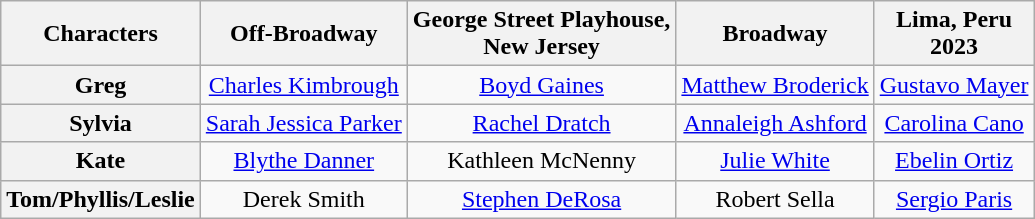<table class="wikitable" style="width:100; text-align:center;">
<tr>
<th>Characters</th>
<th>Off-Broadway <br> </th>
<th>George Street Playhouse,<br>New Jersey <br> </th>
<th>Broadway <br> </th>
<th>Lima, Peru<br><strong>2023</strong></th>
</tr>
<tr>
<th>Greg</th>
<td><a href='#'>Charles Kimbrough</a></td>
<td><a href='#'>Boyd Gaines</a></td>
<td><a href='#'>Matthew Broderick</a></td>
<td><a href='#'>Gustavo Mayer</a></td>
</tr>
<tr>
<th>Sylvia</th>
<td><a href='#'>Sarah Jessica Parker</a></td>
<td><a href='#'>Rachel Dratch</a></td>
<td><a href='#'>Annaleigh Ashford</a></td>
<td><a href='#'>Carolina Cano</a></td>
</tr>
<tr>
<th>Kate</th>
<td><a href='#'>Blythe Danner</a></td>
<td>Kathleen McNenny</td>
<td><a href='#'>Julie White</a></td>
<td><a href='#'>Ebelin Ortiz</a></td>
</tr>
<tr>
<th>Tom/Phyllis/Leslie</th>
<td>Derek Smith</td>
<td><a href='#'>Stephen DeRosa</a></td>
<td>Robert Sella</td>
<td><a href='#'>Sergio Paris</a></td>
</tr>
</table>
